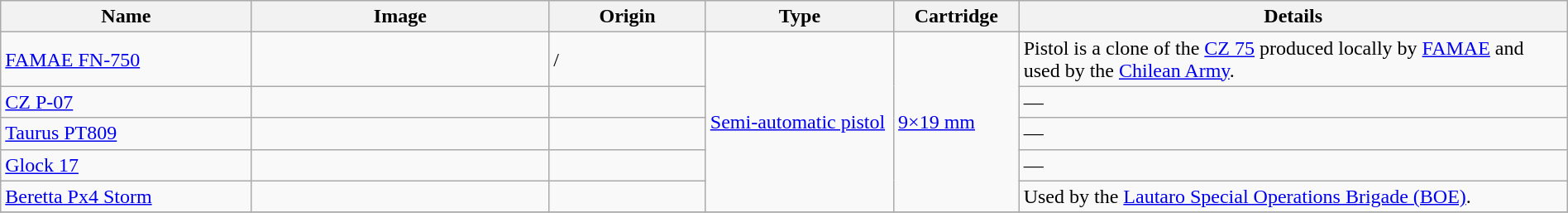<table class="wikitable" border="0" style="width:100%">
<tr>
<th style="text-align: center; width:16%;">Name</th>
<th style="text-align: center; width:19%;">Image</th>
<th style="text-align: center; width:10%;">Origin</th>
<th style="text-align: center; width:12%;">Type</th>
<th style="text-align: center; width:8%;">Cartridge</th>
<th style="text-align: center; width:37%;">Details</th>
</tr>
<tr>
<td><a href='#'>FAMAE FN-750</a></td>
<td></td>
<td> / </td>
<td rowspan="5"><a href='#'>Semi-automatic pistol</a></td>
<td rowspan="5"><a href='#'>9×19 mm</a></td>
<td>Pistol is a clone of the <a href='#'>CZ 75</a> produced locally by <a href='#'>FAMAE</a> and used by the <a href='#'>Chilean Army</a>.</td>
</tr>
<tr>
<td><a href='#'>CZ P-07</a></td>
<td></td>
<td></td>
<td>—</td>
</tr>
<tr>
<td><a href='#'>Taurus PT809</a></td>
<td></td>
<td></td>
<td>—</td>
</tr>
<tr>
<td><a href='#'>Glock 17</a></td>
<td></td>
<td></td>
<td>—</td>
</tr>
<tr>
<td><a href='#'>Beretta Px4 Storm</a></td>
<td></td>
<td></td>
<td>Used by the <a href='#'>Lautaro Special Operations Brigade (BOE)</a>.</td>
</tr>
<tr>
</tr>
</table>
